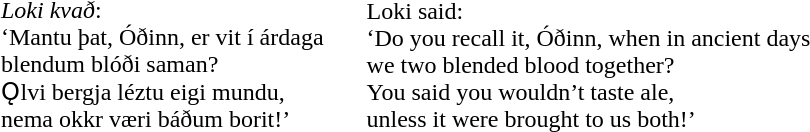<table>
<tr>
<td style="padding: 1pt 10pt;"><br><em>Loki kvað</em>:<br>
‘Mantu þat, Óðinn, er vit í árdaga<br>
blendum blóði saman?<br>
Ǫlvi bergja léztu eigi mundu,<br>
nema okkr væri báðum borit!’ </td>
<td style="padding: 1pt 10pt;"><br>Loki said:<br>
‘Do you recall it, Óðinn, when in ancient days<br>
we two blended blood together?<br>
You said you wouldn’t taste ale,<br>
unless it were brought to us both!’ </td>
<td></td>
</tr>
</table>
